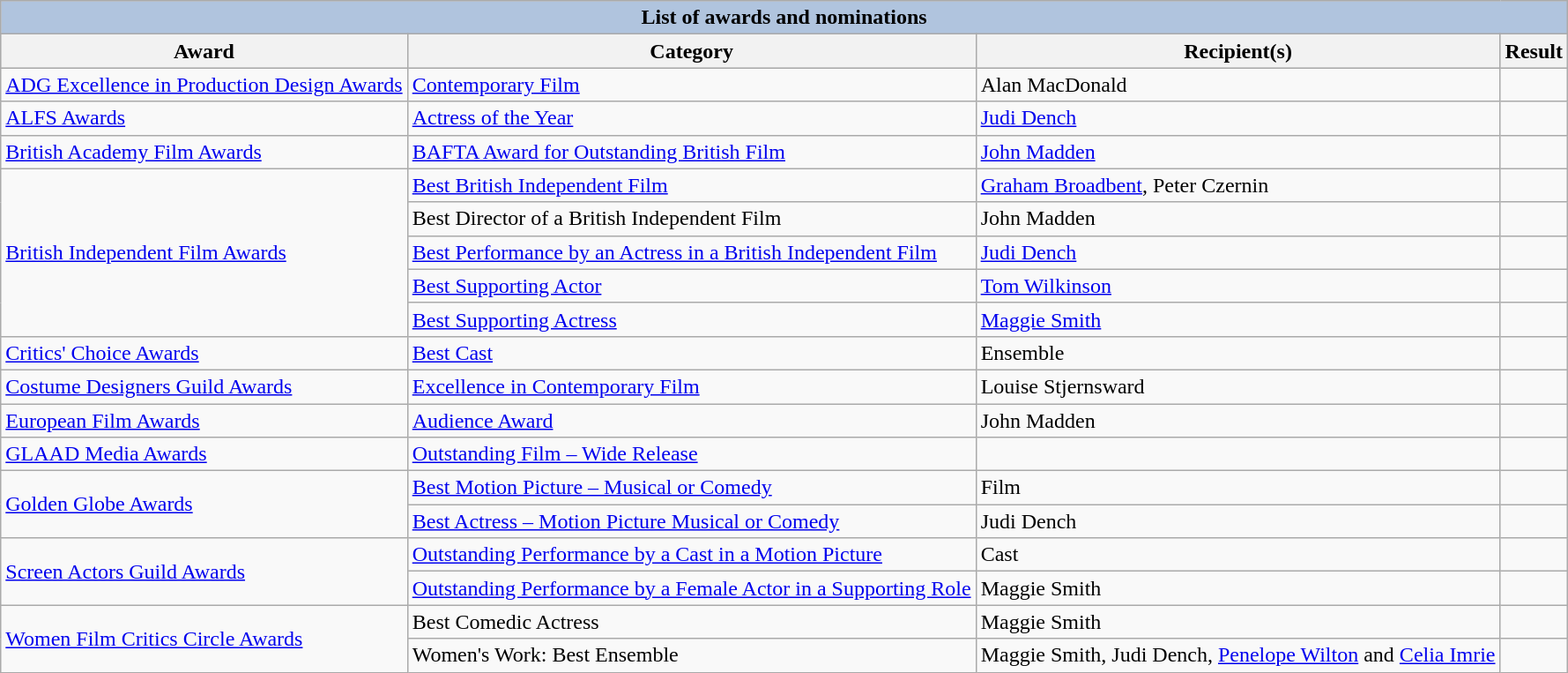<table class="wikitable sortable">
<tr style="background:#ccc; text-align:center;">
<th colspan="6" style="background: LightSteelBlue;">List of awards and nominations</th>
</tr>
<tr style="background:#ccc; text-align:center;">
<th>Award</th>
<th>Category</th>
<th>Recipient(s)</th>
<th>Result</th>
</tr>
<tr>
<td><a href='#'>ADG Excellence in Production Design Awards</a></td>
<td><a href='#'>Contemporary Film</a></td>
<td>Alan MacDonald</td>
<td></td>
</tr>
<tr>
<td><a href='#'>ALFS Awards</a></td>
<td><a href='#'>Actress of the Year</a></td>
<td><a href='#'>Judi Dench</a></td>
<td></td>
</tr>
<tr>
<td><a href='#'>British Academy Film Awards</a></td>
<td><a href='#'>BAFTA Award for Outstanding British Film</a></td>
<td><a href='#'>John Madden</a></td>
<td></td>
</tr>
<tr>
<td rowspan="5"><a href='#'>British Independent Film Awards</a></td>
<td><a href='#'>Best British Independent Film</a></td>
<td><a href='#'>Graham Broadbent</a>, Peter Czernin</td>
<td></td>
</tr>
<tr>
<td>Best Director of a British Independent Film</td>
<td>John Madden</td>
<td></td>
</tr>
<tr>
<td><a href='#'>Best Performance by an Actress in a British Independent Film</a></td>
<td><a href='#'>Judi Dench</a></td>
<td></td>
</tr>
<tr>
<td><a href='#'>Best Supporting Actor</a></td>
<td><a href='#'>Tom Wilkinson</a></td>
<td></td>
</tr>
<tr>
<td><a href='#'>Best Supporting Actress</a></td>
<td><a href='#'>Maggie Smith</a></td>
<td></td>
</tr>
<tr>
<td><a href='#'>Critics' Choice Awards</a></td>
<td><a href='#'>Best Cast</a></td>
<td>Ensemble</td>
<td></td>
</tr>
<tr>
<td><a href='#'>Costume Designers Guild Awards</a></td>
<td><a href='#'>Excellence in Contemporary Film</a></td>
<td>Louise Stjernsward</td>
<td></td>
</tr>
<tr>
<td><a href='#'>European Film Awards</a></td>
<td><a href='#'>Audience Award</a></td>
<td>John Madden</td>
<td></td>
</tr>
<tr>
<td><a href='#'>GLAAD Media Awards</a></td>
<td><a href='#'>Outstanding Film – Wide Release</a></td>
<td></td>
<td></td>
</tr>
<tr>
<td rowspan="2"><a href='#'>Golden Globe Awards</a></td>
<td><a href='#'>Best Motion Picture – Musical or Comedy</a></td>
<td>Film</td>
<td></td>
</tr>
<tr>
<td><a href='#'>Best Actress – Motion Picture Musical or Comedy</a></td>
<td>Judi Dench</td>
<td></td>
</tr>
<tr>
<td rowspan="2"><a href='#'>Screen Actors Guild Awards</a></td>
<td><a href='#'>Outstanding Performance by a Cast in a Motion Picture</a></td>
<td>Cast</td>
<td></td>
</tr>
<tr>
<td><a href='#'>Outstanding Performance by a Female Actor in a Supporting Role</a></td>
<td>Maggie Smith</td>
<td></td>
</tr>
<tr>
<td rowspan="2"><a href='#'>Women Film Critics Circle Awards</a></td>
<td>Best Comedic Actress</td>
<td>Maggie Smith</td>
<td></td>
</tr>
<tr>
<td>Women's Work: Best Ensemble</td>
<td>Maggie Smith, Judi Dench, <a href='#'>Penelope Wilton</a> and <a href='#'>Celia Imrie</a></td>
<td></td>
</tr>
</table>
